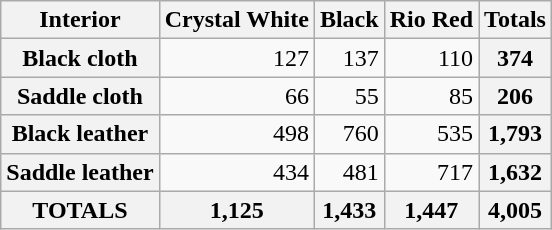<table class=wikitable>
<tr>
<th>Interior</th>
<th>Crystal White</th>
<th>Black</th>
<th>Rio Red</th>
<th>Totals</th>
</tr>
<tr>
<th>Black cloth</th>
<td align=right>127</td>
<td align=right>137</td>
<td align=right>110</td>
<th>374</th>
</tr>
<tr>
<th>Saddle cloth</th>
<td align=right>66</td>
<td align=right>55</td>
<td align=right>85</td>
<th>206</th>
</tr>
<tr>
<th>Black leather</th>
<td align=right>498</td>
<td align=right>760</td>
<td align=right>535</td>
<th>1,793</th>
</tr>
<tr>
<th>Saddle leather</th>
<td align=right>434</td>
<td align=right>481</td>
<td align=right>717</td>
<th>1,632</th>
</tr>
<tr>
<th>TOTALS</th>
<th>1,125</th>
<th>1,433</th>
<th>1,447</th>
<th>4,005</th>
</tr>
</table>
